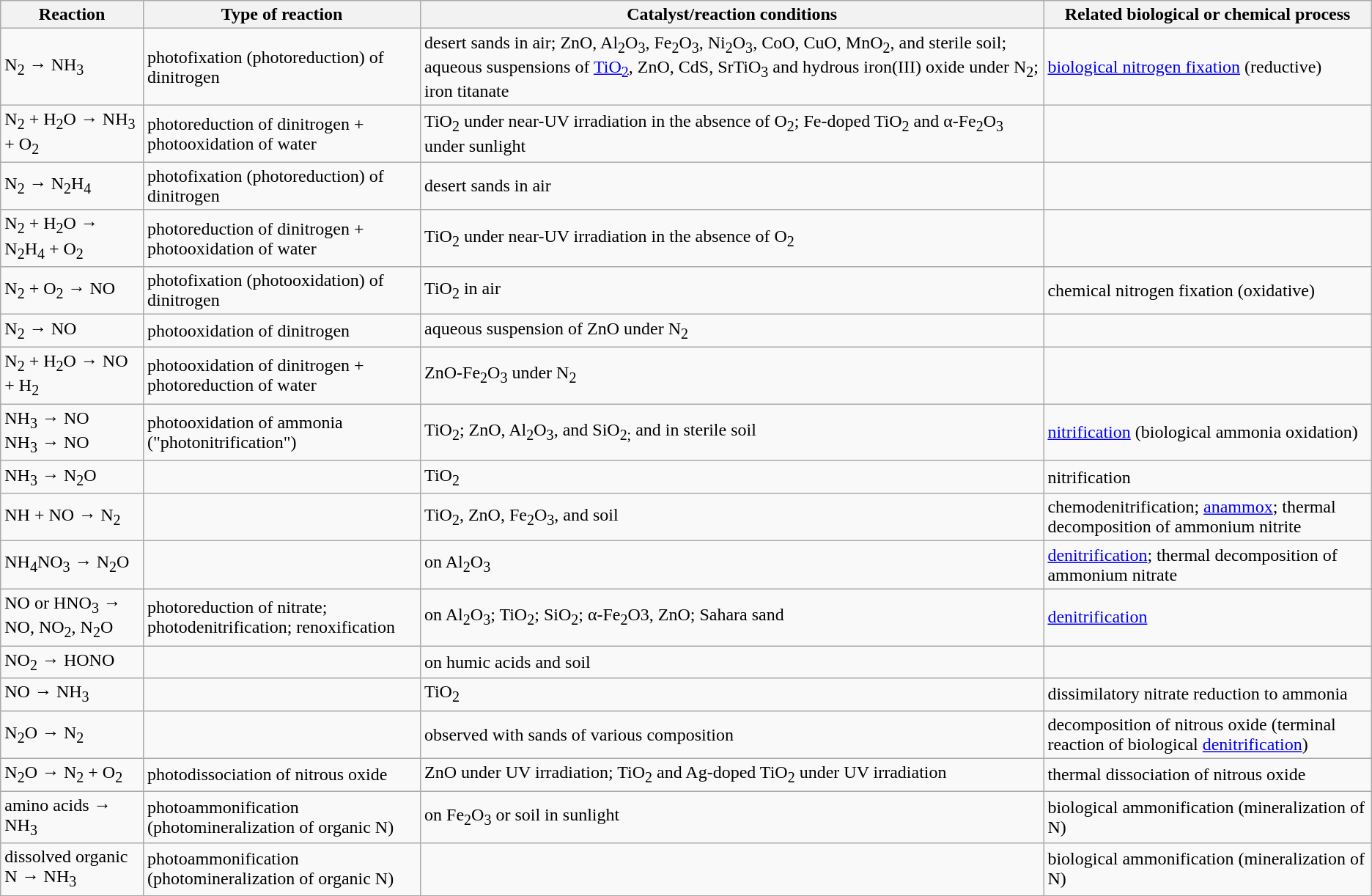<table class="wikitable">
<tr>
<th>Reaction</th>
<th>Type of reaction</th>
<th>Catalyst/reaction conditions</th>
<th>Related biological or chemical process</th>
</tr>
<tr>
<td>N<sub>2</sub> → NH<sub>3</sub></td>
<td>photofixation (photoreduction) of dinitrogen</td>
<td>desert sands in air; ZnO, Al<sub>2</sub>O<sub>3</sub>, Fe<sub>2</sub>O<sub>3</sub>, Ni<sub>2</sub>O<sub>3</sub>, CoO, CuO, MnO<sub>2</sub>, and sterile soil; aqueous suspensions of <a href='#'>TiO<sub>2</sub></a>, ZnO, CdS, SrTiO<sub>3</sub> and hydrous iron(III) oxide under N<sub>2</sub>; iron titanate</td>
<td><a href='#'>biological nitrogen fixation</a> (reductive)</td>
</tr>
<tr>
<td>N<sub>2</sub> + H<sub>2</sub>O → NH<sub>3</sub> + O<sub>2</sub></td>
<td>photoreduction of dinitrogen + photooxidation of water</td>
<td>TiO<sub>2</sub> under near-UV irradiation in the absence of O<sub>2</sub>; Fe-doped TiO<sub>2</sub> and α-Fe<sub>2</sub>O<sub>3</sub> under sunlight</td>
<td></td>
</tr>
<tr>
<td>N<sub>2</sub> → N<sub>2</sub>H<sub>4</sub></td>
<td>photofixation (photoreduction) of dinitrogen</td>
<td>desert sands in air</td>
<td></td>
</tr>
<tr>
<td>N<sub>2</sub> + H<sub>2</sub>O → N<sub>2</sub>H<sub>4</sub> + O<sub>2</sub></td>
<td>photoreduction of dinitrogen + photooxidation of water</td>
<td>TiO<sub>2</sub> under near-UV irradiation in the absence of O<sub>2</sub></td>
<td></td>
</tr>
<tr>
<td>N<sub>2</sub> + O<sub>2</sub> → NO</td>
<td>photofixation (photooxidation) of dinitrogen</td>
<td>TiO<sub>2</sub> in air</td>
<td>chemical nitrogen fixation (oxidative)</td>
</tr>
<tr>
<td>N<sub>2</sub> → NO</td>
<td>photooxidation of dinitrogen</td>
<td>aqueous suspension of ZnO under N<sub>2</sub></td>
<td></td>
</tr>
<tr>
<td>N<sub>2</sub> + H<sub>2</sub>O → NO + H<sub>2</sub></td>
<td>photooxidation of dinitrogen + photoreduction of water</td>
<td>ZnO-Fe<sub>2</sub>O<sub>3</sub> under N<sub>2</sub></td>
<td></td>
</tr>
<tr>
<td>NH<sub>3</sub> →  NO<br>NH<sub>3</sub> →  NO</td>
<td>photooxidation of ammonia ("photonitrification")</td>
<td>TiO<sub>2</sub>; ZnO, Al<sub>2</sub>O<sub>3</sub>, and SiO<sub>2;</sub> and in sterile soil</td>
<td><a href='#'>nitrification</a> (biological ammonia oxidation)</td>
</tr>
<tr>
<td>NH<sub>3</sub> →  N<sub>2</sub>O</td>
<td></td>
<td>TiO<sub>2</sub></td>
<td>nitrification</td>
</tr>
<tr>
<td>NH + NO → N<sub>2</sub></td>
<td></td>
<td>TiO<sub>2</sub>, ZnO, Fe<sub>2</sub>O<sub>3</sub>, and soil</td>
<td>chemodenitrification; <a href='#'>anammox</a>; thermal decomposition of ammonium nitrite</td>
</tr>
<tr>
<td>NH<sub>4</sub>NO<sub>3</sub> → N<sub>2</sub>O</td>
<td></td>
<td>on Al<sub>2</sub>O<sub>3</sub></td>
<td><a href='#'>denitrification</a>; thermal decomposition of ammonium nitrate</td>
</tr>
<tr>
<td>NO or HNO<sub>3</sub> →  NO, NO<sub>2</sub>, N<sub>2</sub>O</td>
<td>photoreduction of nitrate; photodenitrification; renoxification</td>
<td>on Al<sub>2</sub>O<sub>3</sub>; TiO<sub>2</sub>; SiO<sub>2</sub>; α-Fe<sub>2</sub>O3, ZnO; Sahara sand</td>
<td><a href='#'>denitrification</a></td>
</tr>
<tr>
<td>NO<sub>2</sub> → HONO</td>
<td></td>
<td>on humic acids and soil</td>
<td></td>
</tr>
<tr>
<td>NO → NH<sub>3</sub></td>
<td></td>
<td>TiO<sub>2</sub></td>
<td>dissimilatory nitrate reduction to ammonia</td>
</tr>
<tr>
<td>N<sub>2</sub>O →  N<sub>2</sub></td>
<td></td>
<td>observed with sands of various composition</td>
<td>decomposition of nitrous oxide (terminal reaction of biological <a href='#'>denitrification</a>)</td>
</tr>
<tr>
<td>N<sub>2</sub>O → N<sub>2</sub> + O<sub>2</sub></td>
<td>photodissociation of nitrous oxide</td>
<td>ZnO under UV irradiation; TiO<sub>2</sub> and Ag-doped TiO<sub>2</sub> under UV irradiation</td>
<td>thermal dissociation of nitrous oxide</td>
</tr>
<tr>
<td>amino acids → NH<sub>3</sub></td>
<td>photoammonification (photomineralization of organic N)</td>
<td>on Fe<sub>2</sub>O<sub>3</sub> or soil in sunlight</td>
<td>biological ammonification (mineralization of N)</td>
</tr>
<tr>
<td>dissolved organic N → NH<sub>3</sub></td>
<td>photoammonification (photomineralization of organic N)</td>
<td></td>
<td>biological ammonification (mineralization of N)</td>
</tr>
</table>
